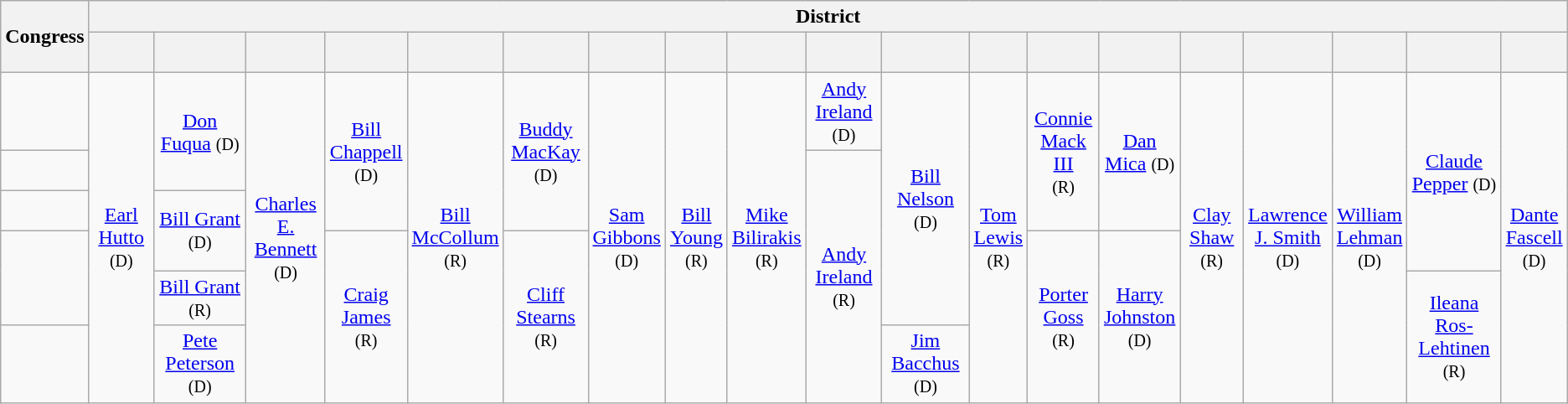<table class=wikitable style="text-align:center">
<tr>
<th rowspan=2>Congress</th>
<th colspan=19>District</th>
</tr>
<tr style="height:2em">
<th></th>
<th></th>
<th></th>
<th></th>
<th></th>
<th></th>
<th></th>
<th></th>
<th></th>
<th></th>
<th></th>
<th></th>
<th></th>
<th></th>
<th></th>
<th></th>
<th></th>
<th></th>
<th></th>
</tr>
<tr style="height:2em">
<td><strong></strong><br></td>
<td rowspan=6 ><a href='#'>Earl<br>Hutto</a> <small>(D)</small></td>
<td rowspan=2 ><a href='#'>Don<br>Fuqua</a> <small>(D)</small></td>
<td rowspan=6 ><a href='#'>Charles E.<br>Bennett</a><br><small>(D)</small></td>
<td rowspan=3 ><a href='#'>Bill<br>Chappell</a><br><small>(D)</small></td>
<td rowspan=6 ><a href='#'>Bill<br>McCollum</a><br><small>(R)</small></td>
<td rowspan=3 ><a href='#'>Buddy<br>MacKay</a><br><small>(D)</small></td>
<td rowspan=6 ><a href='#'>Sam<br>Gibbons</a><br><small>(D)</small></td>
<td rowspan=6 ><a href='#'>Bill<br>Young</a><br><small>(R)</small></td>
<td rowspan=6 ><a href='#'>Mike<br>Bilirakis</a><br><small>(R)</small></td>
<td><a href='#'>Andy<br>Ireland</a> <small>(D)</small></td>
<td rowspan=5 ><a href='#'>Bill<br>Nelson</a> <small>(D)</small></td>
<td rowspan=6 ><a href='#'>Tom<br>Lewis</a><br><small>(R)</small></td>
<td rowspan=3 ><a href='#'>Connie<br>Mack III</a><br><small>(R)</small></td>
<td rowspan=3 ><a href='#'>Dan<br>Mica</a> <small>(D)</small></td>
<td rowspan=6 ><a href='#'>Clay<br>Shaw</a> <small>(R)</small></td>
<td rowspan=6 ><a href='#'>Lawrence<br>J. Smith</a><br><small>(D)</small></td>
<td rowspan=6 ><a href='#'>William<br>Lehman</a><br><small>(D)</small></td>
<td rowspan=4 ><a href='#'>Claude<br>Pepper</a> <small>(D)</small></td>
<td rowspan=6 ><a href='#'>Dante<br>Fascell</a><br><small>(D)</small></td>
</tr>
<tr style="height:2em">
<td><strong></strong><br></td>
<td rowspan=5 ><a href='#'>Andy<br>Ireland</a> <small>(R)</small></td>
</tr>
<tr style="height:2em">
<td><strong></strong><br></td>
<td rowspan=2 ><a href='#'>Bill Grant</a> <small>(D)</small></td>
</tr>
<tr style="height:2em">
<td rowspan=2><strong></strong><br></td>
<td rowspan=3 ><a href='#'>Craig<br>James</a><br><small>(R)</small></td>
<td rowspan=3 ><a href='#'>Cliff<br>Stearns</a> <small>(R)</small></td>
<td rowspan=3 ><a href='#'>Porter<br>Goss</a> <small>(R)</small></td>
<td rowspan=3 ><a href='#'>Harry<br>Johnston</a><br><small>(D)</small></td>
</tr>
<tr style="height:2em">
<td><a href='#'>Bill Grant</a> <small>(R)</small></td>
<td rowspan=2 ><a href='#'>Ileana<br>Ros-Lehtinen</a><br><small>(R)</small></td>
</tr>
<tr style="height:2em">
<td><strong></strong><br></td>
<td><a href='#'>Pete<br>Peterson</a> <small>(D)</small></td>
<td><a href='#'>Jim<br>Bacchus</a> <small>(D)</small></td>
</tr>
</table>
